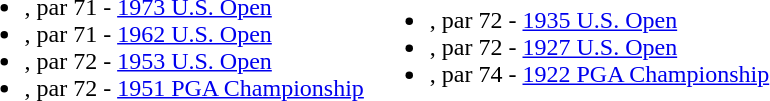<table>
<tr>
<td><br><ul><li>, par 71 - <a href='#'>1973 U.S. Open</a></li><li>, par 71 - <a href='#'>1962 U.S. Open</a></li><li>, par 72 - <a href='#'>1953 U.S. Open</a></li><li>, par 72 - <a href='#'>1951 PGA Championship</a></li></ul></td>
<td><br><ul><li>, par 72 - <a href='#'>1935 U.S. Open</a></li><li>, par 72 - <a href='#'>1927 U.S. Open</a></li><li>, par 74 - <a href='#'>1922 PGA Championship</a></li></ul></td>
</tr>
</table>
